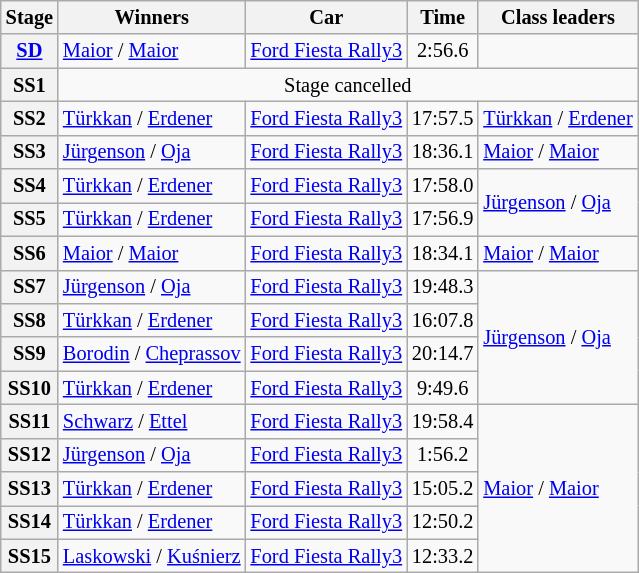<table class="wikitable" style="font-size:85%">
<tr>
<th>Stage</th>
<th>Winners</th>
<th>Car</th>
<th>Time</th>
<th>Class leaders</th>
</tr>
<tr>
<th><a href='#'>SD</a></th>
<td><a href='#'>Maior</a> / <a href='#'>Maior</a></td>
<td><a href='#'>Ford Fiesta Rally3</a></td>
<td align="center">2:56.6</td>
<td></td>
</tr>
<tr>
<th>SS1</th>
<td align="center" colspan="4">Stage cancelled</td>
</tr>
<tr>
<th>SS2</th>
<td><a href='#'>Türkkan</a> / <a href='#'>Erdener</a></td>
<td><a href='#'>Ford Fiesta Rally3</a></td>
<td align="center">17:57.5</td>
<td><a href='#'>Türkkan</a> / <a href='#'>Erdener</a></td>
</tr>
<tr>
<th>SS3</th>
<td><a href='#'>Jürgenson</a> / <a href='#'>Oja</a></td>
<td><a href='#'>Ford Fiesta Rally3</a></td>
<td align="center">18:36.1</td>
<td><a href='#'>Maior</a> / <a href='#'>Maior</a></td>
</tr>
<tr>
<th>SS4</th>
<td><a href='#'>Türkkan</a> / <a href='#'>Erdener</a></td>
<td><a href='#'>Ford Fiesta Rally3</a></td>
<td align="center">17:58.0</td>
<td rowspan="2"><a href='#'>Jürgenson</a> / <a href='#'>Oja</a></td>
</tr>
<tr>
<th>SS5</th>
<td><a href='#'>Türkkan</a> / <a href='#'>Erdener</a></td>
<td><a href='#'>Ford Fiesta Rally3</a></td>
<td align="center">17:56.9</td>
</tr>
<tr>
<th>SS6</th>
<td><a href='#'>Maior</a> / <a href='#'>Maior</a></td>
<td><a href='#'>Ford Fiesta Rally3</a></td>
<td align="center">18:34.1</td>
<td><a href='#'>Maior</a> / <a href='#'>Maior</a></td>
</tr>
<tr>
<th>SS7</th>
<td><a href='#'>Jürgenson</a> / <a href='#'>Oja</a></td>
<td><a href='#'>Ford Fiesta Rally3</a></td>
<td align="center">19:48.3</td>
<td rowspan="4"><a href='#'>Jürgenson</a> / <a href='#'>Oja</a></td>
</tr>
<tr>
<th>SS8</th>
<td><a href='#'>Türkkan</a> / <a href='#'>Erdener</a></td>
<td><a href='#'>Ford Fiesta Rally3</a></td>
<td align="center">16:07.8</td>
</tr>
<tr>
<th>SS9</th>
<td><a href='#'>Borodin</a> / <a href='#'>Cheprassov</a></td>
<td><a href='#'>Ford Fiesta Rally3</a></td>
<td align="center">20:14.7</td>
</tr>
<tr>
<th>SS10</th>
<td><a href='#'>Türkkan</a> / <a href='#'>Erdener</a></td>
<td><a href='#'>Ford Fiesta Rally3</a></td>
<td align="center">9:49.6</td>
</tr>
<tr>
<th>SS11</th>
<td><a href='#'>Schwarz</a> / <a href='#'>Ettel</a></td>
<td><a href='#'>Ford Fiesta Rally3</a></td>
<td align="center">19:58.4</td>
<td rowspan="5"><a href='#'>Maior</a> / <a href='#'>Maior</a></td>
</tr>
<tr>
<th>SS12</th>
<td><a href='#'>Jürgenson</a> / <a href='#'>Oja</a></td>
<td><a href='#'>Ford Fiesta Rally3</a></td>
<td align="center">1:56.2</td>
</tr>
<tr>
<th>SS13</th>
<td><a href='#'>Türkkan</a> / <a href='#'>Erdener</a></td>
<td><a href='#'>Ford Fiesta Rally3</a></td>
<td align="center">15:05.2</td>
</tr>
<tr>
<th>SS14</th>
<td><a href='#'>Türkkan</a> / <a href='#'>Erdener</a></td>
<td><a href='#'>Ford Fiesta Rally3</a></td>
<td align="center">12:50.2</td>
</tr>
<tr>
<th>SS15</th>
<td><a href='#'>Laskowski</a> / <a href='#'>Kuśnierz</a></td>
<td><a href='#'>Ford Fiesta Rally3</a></td>
<td align="center">12:33.2</td>
</tr>
</table>
